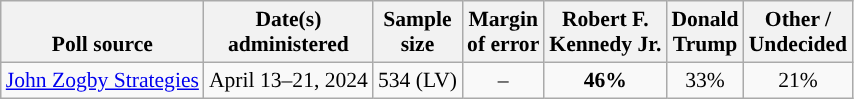<table class="wikitable sortable mw-datatable" style="font-size:90%;text-align:center;line-height:17px">
<tr valign=bottom>
<th>Poll source</th>
<th>Date(s)<br>administered</th>
<th>Sample<br>size</th>
<th>Margin<br>of error</th>
<th class="unsortable">Robert F.<br>Kennedy Jr.<br></th>
<th class="unsortable">Donald<br>Trump<br></th>
<th class="unsortable">Other /<br>Undecided</th>
</tr>
<tr>
<td style="text-align:left;"><a href='#'>John Zogby Strategies</a></td>
<td data-sort-value="2024-05-01">April 13–21, 2024</td>
<td>534 (LV)</td>
<td>–</td>
<td style="background-color:"><strong>46%</strong></td>
<td>33%</td>
<td>21%</td>
</tr>
</table>
